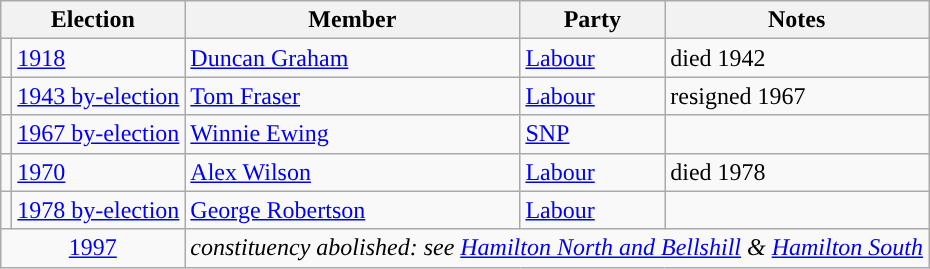<table class="wikitable">
<tr>
<th colspan="2">Election</th>
<th>Member </th>
<th>Party</th>
<th>Notes</th>
</tr>
<tr>
<td style="color:inherit;background-color: "></td>
<td><a href='#'>1918</a></td>
<td><a href='#'>Duncan Graham</a></td>
<td><a href='#'>Labour</a></td>
<td>died 1942</td>
</tr>
<tr>
<td style="color:inherit;background-color: "></td>
<td><a href='#'>1943 by-election</a></td>
<td><a href='#'>Tom Fraser</a></td>
<td><a href='#'>Labour</a></td>
<td>resigned 1967</td>
</tr>
<tr>
<td style="color:inherit;background-color: "></td>
<td><a href='#'>1967 by-election</a></td>
<td><a href='#'>Winnie Ewing</a></td>
<td><a href='#'>SNP</a></td>
</tr>
<tr>
<td style="color:inherit;background-color: "></td>
<td><a href='#'>1970</a></td>
<td><a href='#'>Alex Wilson</a></td>
<td><a href='#'>Labour</a></td>
<td>died 1978</td>
</tr>
<tr>
<td style="color:inherit;background-color: "></td>
<td><a href='#'>1978 by-election</a></td>
<td><a href='#'>George Robertson</a></td>
<td><a href='#'>Labour</a></td>
</tr>
<tr>
<td colspan="2" align="center"><a href='#'>1997</a></td>
<td colspan="3"><em>constituency abolished: see <a href='#'>Hamilton North and Bellshill</a> & <a href='#'>Hamilton South</a></em></td>
</tr>
</table>
